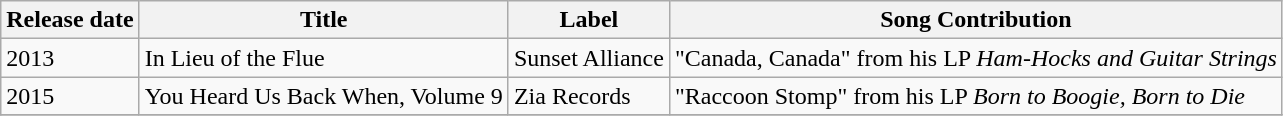<table class="wikitable">
<tr>
<th>Release date</th>
<th>Title</th>
<th>Label</th>
<th>Song Contribution</th>
</tr>
<tr>
<td>2013</td>
<td>In Lieu of the Flue</td>
<td>Sunset Alliance</td>
<td>"Canada, Canada" from his LP <em>Ham-Hocks and Guitar Strings</em></td>
</tr>
<tr>
<td>2015</td>
<td>You Heard Us Back When, Volume 9</td>
<td>Zia Records</td>
<td>"Raccoon Stomp" from his LP <em>Born to Boogie, Born to Die</em></td>
</tr>
<tr>
</tr>
</table>
